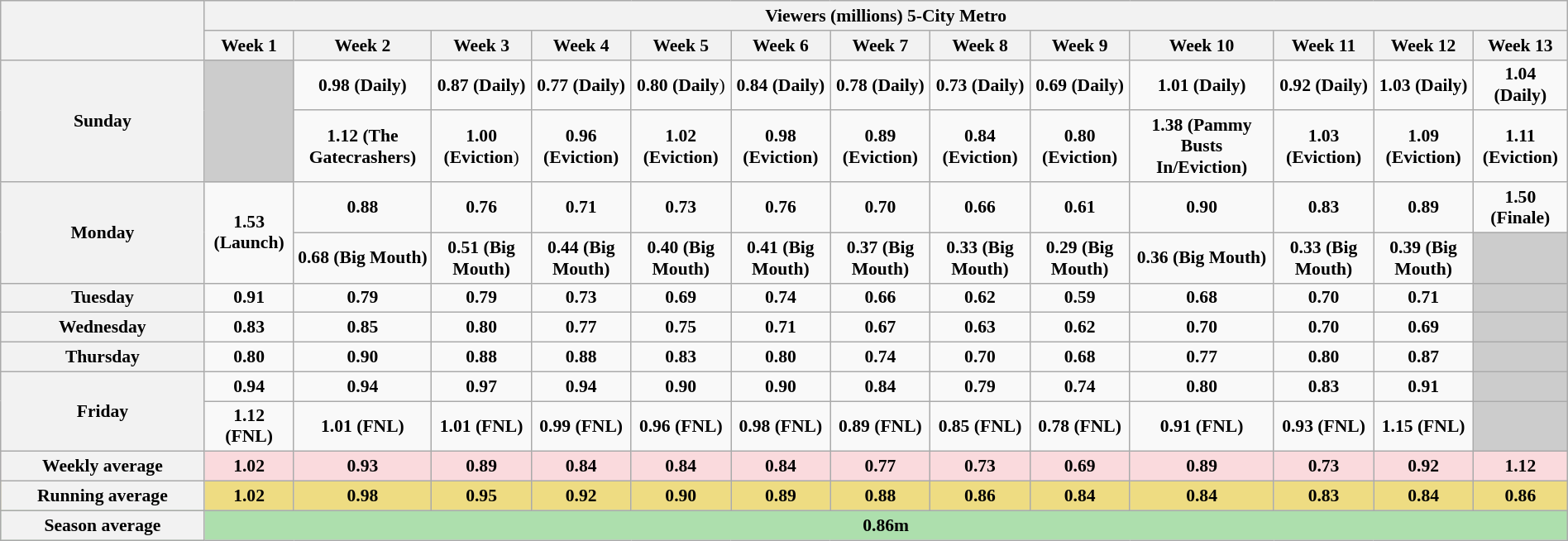<table class="wikitable" style="font-size:90%; text-align:center; width: 100%; margin-left: auto; margin-right: auto;">
<tr>
<th scope="col" rowspan="2" style="width:13%;"></th>
<th scope=col colspan=13>Viewers (millions) 5-City Metro</th>
</tr>
<tr>
<th>Week 1</th>
<th>Week 2</th>
<th>Week 3</th>
<th>Week 4</th>
<th>Week 5</th>
<th>Week 6</th>
<th>Week 7</th>
<th>Week 8</th>
<th>Week 9</th>
<th>Week 10</th>
<th>Week 11</th>
<th>Week 12</th>
<th>Week 13</th>
</tr>
<tr>
<th rowspan=2>Sunday</th>
<td style=background:#CCCCCC rowspan=2></td>
<td><strong>0.98 (Daily)</strong></td>
<td><strong>0.87 (Daily)</strong></td>
<td><strong>0.77 (Daily)</strong></td>
<td><strong>0.80 (Daily</strong>)</td>
<td><strong>0.84 (Daily)</strong></td>
<td><strong>0.78 (Daily)</strong></td>
<td><strong>0.73 (Daily)</strong></td>
<td><strong>0.69 (Daily)</strong></td>
<td><strong>1.01 (Daily)</strong></td>
<td><strong>0.92 (Daily)</strong></td>
<td><strong>1.03 (Daily)</strong></td>
<td><strong>1.04 (Daily)</strong></td>
</tr>
<tr>
<td><strong>1.12 (The Gatecrashers)</strong></td>
<td><strong>1.00 (Eviction</strong>)</td>
<td><strong>0.96 (Eviction)</strong></td>
<td><strong>1.02 (Eviction)</strong></td>
<td><strong>0.98 (Eviction)</strong></td>
<td><strong>0.89 (Eviction)</strong></td>
<td><strong>0.84 (Eviction)</strong></td>
<td><strong>0.80 (Eviction)</strong></td>
<td><strong>1.38 (Pammy Busts In/Eviction)</strong></td>
<td><strong>1.03 (Eviction)</strong></td>
<td><strong>1.09 (Eviction)</strong></td>
<td><strong>1.11 (Eviction)</strong></td>
</tr>
<tr>
<th rowspan=2>Monday</th>
<td rowspan=2><strong>1.53 (Launch)</strong></td>
<td><strong>0.88</strong></td>
<td><strong>0.76</strong></td>
<td><strong>0.71</strong></td>
<td><strong>0.73</strong></td>
<td><strong>0.76</strong></td>
<td><strong>0.70</strong></td>
<td><strong>0.66</strong></td>
<td><strong>0.61</strong></td>
<td><strong>0.90</strong></td>
<td><strong>0.83</strong></td>
<td><strong>0.89</strong></td>
<td><strong>1.50 (Finale)</strong></td>
</tr>
<tr>
<td><strong>0.68 (Big Mouth)</strong></td>
<td><strong>0.51 (Big Mouth)</strong></td>
<td><strong>0.44 (Big Mouth)</strong></td>
<td><strong>0.40 (Big Mouth)</strong></td>
<td><strong>0.41 (Big Mouth)</strong></td>
<td><strong>0.37 (Big Mouth)</strong></td>
<td><strong>0.33 (Big Mouth)</strong></td>
<td><strong>0.29 (Big Mouth)</strong></td>
<td><strong>0.36 (Big Mouth)</strong></td>
<td><strong>0.33 (Big Mouth)</strong></td>
<td><strong>0.39 (Big Mouth)</strong></td>
<td style=background:#CCCCCC rowspan=1></td>
</tr>
<tr>
<th>Tuesday</th>
<td><strong>0.91</strong></td>
<td><strong>0.79</strong></td>
<td><strong>0.79</strong></td>
<td><strong>0.73</strong></td>
<td><strong>0.69</strong></td>
<td><strong>0.74</strong></td>
<td><strong>0.66</strong></td>
<td><strong>0.62</strong></td>
<td><strong>0.59</strong></td>
<td><strong>0.68</strong></td>
<td><strong>0.70</strong></td>
<td><strong>0.71</strong></td>
<td style=background:#CCCCCC rowspan=1></td>
</tr>
<tr>
<th>Wednesday</th>
<td><strong>0.83</strong></td>
<td><strong>0.85</strong></td>
<td><strong>0.80</strong></td>
<td><strong>0.77</strong></td>
<td><strong>0.75</strong></td>
<td><strong>0.71</strong></td>
<td><strong>0.67</strong></td>
<td><strong>0.63</strong></td>
<td><strong>0.62</strong></td>
<td><strong>0.70</strong></td>
<td><strong>0.70</strong></td>
<td><strong>0.69</strong></td>
<td style=background:#CCCCCC rowspan=1></td>
</tr>
<tr>
<th>Thursday</th>
<td><strong>0.80</strong></td>
<td><strong>0.90</strong></td>
<td><strong>0.88</strong></td>
<td><strong>0.88</strong></td>
<td><strong>0.83</strong></td>
<td><strong>0.80</strong></td>
<td><strong>0.74</strong></td>
<td><strong>0.70</strong></td>
<td><strong>0.68</strong></td>
<td><strong>0.77</strong></td>
<td><strong>0.80</strong></td>
<td><strong>0.87</strong></td>
<td style=background:#CCCCCC rowspan=1></td>
</tr>
<tr>
<th rowspan=2>Friday</th>
<td><strong>0.94</strong></td>
<td><strong>0.94</strong></td>
<td><strong>0.97</strong></td>
<td><strong>0.94</strong></td>
<td><strong>0.90</strong></td>
<td><strong>0.90</strong></td>
<td><strong>0.84</strong></td>
<td><strong>0.79</strong></td>
<td><strong>0.74</strong></td>
<td><strong>0.80</strong></td>
<td><strong>0.83</strong></td>
<td><strong>0.91</strong></td>
<td style=background:#CCCCCC rowspan=1></td>
</tr>
<tr>
<td><strong>1.12 (FNL)</strong></td>
<td><strong>1.01 (FNL)</strong></td>
<td><strong>1.01 (FNL)</strong></td>
<td><strong>0.99 (FNL)</strong></td>
<td><strong>0.96 (FNL)</strong></td>
<td><strong>0.98 (FNL)</strong></td>
<td><strong>0.89 (FNL)</strong></td>
<td><strong>0.85 (FNL)</strong></td>
<td><strong>0.78 (FNL)</strong></td>
<td><strong>0.91 (FNL)</strong></td>
<td><strong>0.93 (FNL)</strong></td>
<td><strong>1.15 (FNL)</strong></td>
<td style=background:#CCCCCC rowspan=1></td>
</tr>
<tr style="background:#FADADD;" |>
<th>Weekly average</th>
<td><strong>1.02</strong></td>
<td><strong>0.93</strong></td>
<td><strong>0.89</strong></td>
<td><strong>0.84</strong></td>
<td><strong>0.84</strong></td>
<td><strong>0.84</strong></td>
<td><strong>0.77</strong></td>
<td><strong>0.73</strong></td>
<td><strong>0.69</strong></td>
<td><strong>0.89</strong></td>
<td><strong>0.73</strong></td>
<td><strong>0.92</strong></td>
<td><strong>1.12</strong></td>
</tr>
<tr style="background:#EEDC82;" |>
<th>Running average</th>
<td><strong>1.02</strong></td>
<td><strong>0.98</strong></td>
<td><strong>0.95</strong></td>
<td><strong>0.92</strong></td>
<td><strong>0.90</strong></td>
<td><strong>0.89</strong></td>
<td><strong>0.88</strong></td>
<td><strong>0.86</strong></td>
<td><strong>0.84</strong></td>
<td><strong>0.84</strong></td>
<td><strong>0.83</strong></td>
<td><strong>0.84</strong></td>
<td><strong>0.86</strong></td>
</tr>
<tr style="background:#ADDFAD;" |>
<th>Season average</th>
<td colspan=13><strong>0.86m</strong></td>
</tr>
</table>
